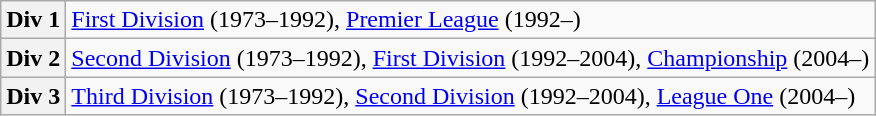<table class="wikitable">
<tr>
<th>Div 1</th>
<td><a href='#'>First Division</a> (1973–1992), <a href='#'>Premier League</a> (1992–)</td>
</tr>
<tr>
<th>Div 2</th>
<td><a href='#'>Second Division</a> (1973–1992), <a href='#'>First Division</a> (1992–2004), <a href='#'>Championship</a> (2004–)</td>
</tr>
<tr>
<th>Div 3</th>
<td><a href='#'>Third Division</a> (1973–1992), <a href='#'>Second Division</a> (1992–2004), <a href='#'>League One</a> (2004–)</td>
</tr>
</table>
